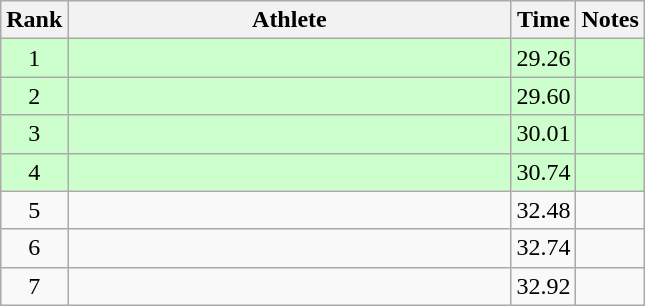<table class="wikitable" style="text-align:center">
<tr>
<th>Rank</th>
<th Style="width:18em">Athlete</th>
<th>Time</th>
<th>Notes</th>
</tr>
<tr style="background:#cfc">
<td>1</td>
<td style="text-align:left"></td>
<td>29.26</td>
<td></td>
</tr>
<tr style="background:#cfc">
<td>2</td>
<td style="text-align:left"></td>
<td>29.60</td>
<td></td>
</tr>
<tr style="background:#cfc">
<td>3</td>
<td style="text-align:left"></td>
<td>30.01</td>
<td></td>
</tr>
<tr style="background:#cfc">
<td>4</td>
<td style="text-align:left"></td>
<td>30.74</td>
<td></td>
</tr>
<tr>
<td>5</td>
<td style="text-align:left"></td>
<td>32.48</td>
<td></td>
</tr>
<tr>
<td>6</td>
<td style="text-align:left"></td>
<td>32.74</td>
<td></td>
</tr>
<tr>
<td>7</td>
<td style="text-align:left"></td>
<td>32.92</td>
<td></td>
</tr>
</table>
